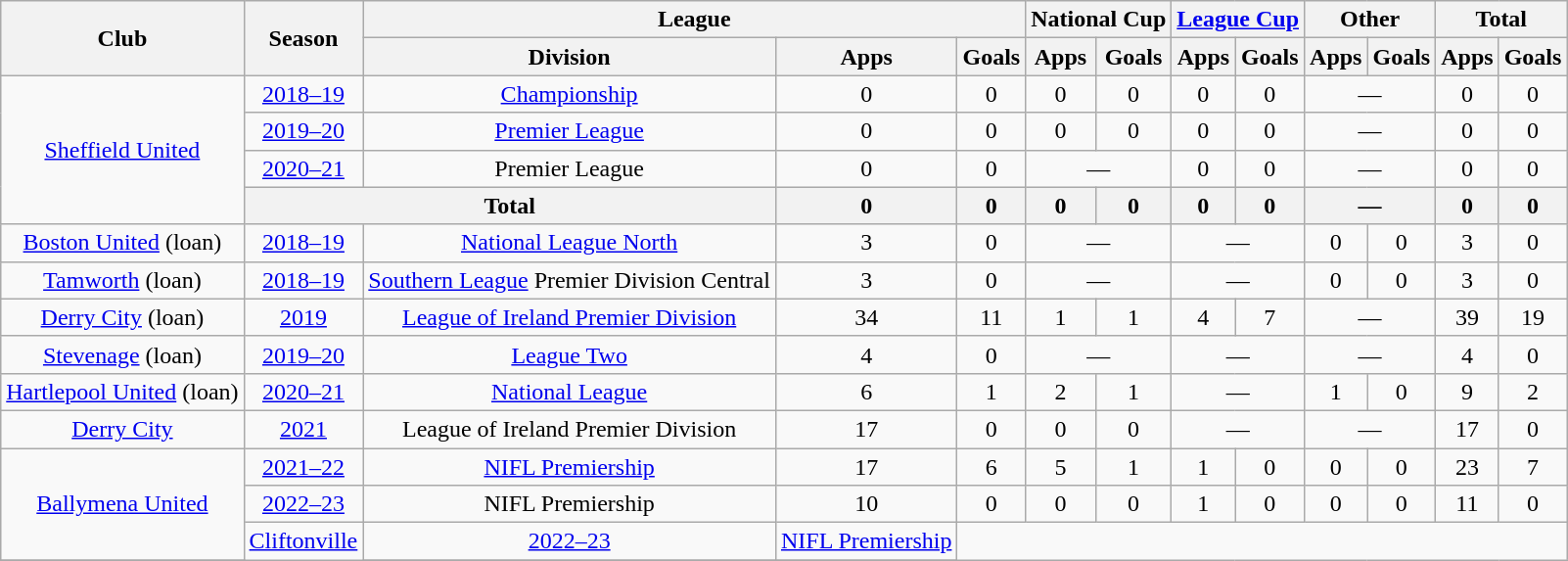<table class=wikitable style="text-align: center;">
<tr>
<th rowspan="2">Club</th>
<th rowspan="2">Season</th>
<th colspan="3">League</th>
<th colspan="2">National Cup</th>
<th colspan="2"><a href='#'>League Cup</a></th>
<th colspan="2">Other</th>
<th colspan="2">Total</th>
</tr>
<tr>
<th>Division</th>
<th>Apps</th>
<th>Goals</th>
<th>Apps</th>
<th>Goals</th>
<th>Apps</th>
<th>Goals</th>
<th>Apps</th>
<th>Goals</th>
<th>Apps</th>
<th>Goals</th>
</tr>
<tr>
<td rowspan="4"><a href='#'>Sheffield United</a></td>
<td><a href='#'>2018–19</a></td>
<td><a href='#'>Championship</a></td>
<td>0</td>
<td>0</td>
<td>0</td>
<td>0</td>
<td>0</td>
<td>0</td>
<td colspan="2">—</td>
<td>0</td>
<td>0</td>
</tr>
<tr>
<td><a href='#'>2019–20</a></td>
<td><a href='#'>Premier League</a></td>
<td>0</td>
<td>0</td>
<td>0</td>
<td>0</td>
<td>0</td>
<td>0</td>
<td colspan="2">—</td>
<td>0</td>
<td>0</td>
</tr>
<tr>
<td><a href='#'>2020–21</a></td>
<td>Premier League</td>
<td>0</td>
<td>0</td>
<td colspan="2">—</td>
<td>0</td>
<td>0</td>
<td colspan="2">—</td>
<td>0</td>
<td>0</td>
</tr>
<tr>
<th colspan="2">Total</th>
<th>0</th>
<th>0</th>
<th>0</th>
<th>0</th>
<th>0</th>
<th>0</th>
<th colspan="2">—</th>
<th>0</th>
<th>0</th>
</tr>
<tr>
<td><a href='#'>Boston United</a> (loan)</td>
<td><a href='#'>2018–19</a></td>
<td><a href='#'>National League North</a></td>
<td>3</td>
<td>0</td>
<td colspan="2">—</td>
<td colspan="2">—</td>
<td>0</td>
<td>0</td>
<td>3</td>
<td>0</td>
</tr>
<tr>
<td><a href='#'>Tamworth</a> (loan)</td>
<td><a href='#'>2018–19</a></td>
<td><a href='#'>Southern League</a> Premier Division Central</td>
<td>3</td>
<td>0</td>
<td colspan="2">—</td>
<td colspan="2">—</td>
<td>0</td>
<td>0</td>
<td>3</td>
<td>0</td>
</tr>
<tr>
<td><a href='#'>Derry City</a> (loan)</td>
<td><a href='#'>2019</a></td>
<td><a href='#'>League of Ireland Premier Division</a></td>
<td>34</td>
<td>11</td>
<td>1</td>
<td>1</td>
<td>4</td>
<td>7</td>
<td colspan="2">—</td>
<td>39</td>
<td>19</td>
</tr>
<tr>
<td><a href='#'>Stevenage</a> (loan)</td>
<td><a href='#'>2019–20</a></td>
<td><a href='#'>League Two</a></td>
<td>4</td>
<td>0</td>
<td colspan="2">—</td>
<td colspan="2">—</td>
<td colspan="2">—</td>
<td>4</td>
<td>0</td>
</tr>
<tr>
<td><a href='#'>Hartlepool United</a> (loan)</td>
<td><a href='#'>2020–21</a></td>
<td><a href='#'>National League</a></td>
<td>6</td>
<td>1</td>
<td>2</td>
<td>1</td>
<td colspan="2">—</td>
<td>1</td>
<td>0</td>
<td>9</td>
<td>2</td>
</tr>
<tr>
<td><a href='#'>Derry City</a></td>
<td><a href='#'>2021</a></td>
<td>League of Ireland Premier Division</td>
<td>17</td>
<td>0</td>
<td>0</td>
<td>0</td>
<td colspan="2">—</td>
<td colspan="2">—</td>
<td>17</td>
<td>0</td>
</tr>
<tr>
<td rowspan="3"><a href='#'>Ballymena United</a></td>
<td><a href='#'>2021–22</a></td>
<td><a href='#'>NIFL Premiership</a></td>
<td>17</td>
<td>6</td>
<td>5</td>
<td>1</td>
<td>1</td>
<td>0</td>
<td>0</td>
<td>0</td>
<td>23</td>
<td>7</td>
</tr>
<tr>
<td><a href='#'>2022–23</a></td>
<td>NIFL Premiership</td>
<td>10</td>
<td>0</td>
<td>0</td>
<td>0</td>
<td>1</td>
<td>0</td>
<td>0</td>
<td>0</td>
<td>11</td>
<td>0</td>
</tr>
<tr>
<td rowspan="4"><a href='#'>Cliftonville</a></td>
<td><a href='#'>2022–23</a></td>
<td><a href='#'>NIFL Premiership</a></td>
</tr>
<tr>
</tr>
</table>
